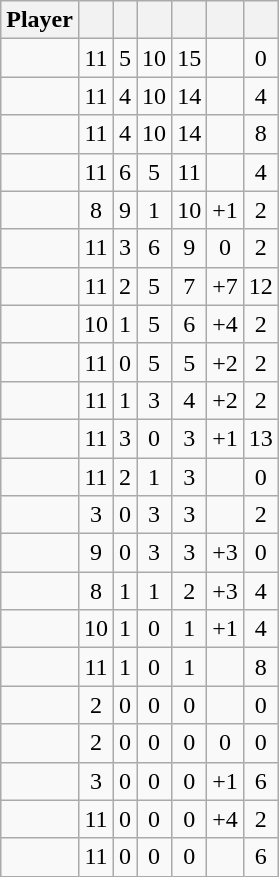<table class="wikitable sortable" style="text-align:center;">
<tr>
<th>Player</th>
<th></th>
<th></th>
<th></th>
<th></th>
<th data-sort-type="number"></th>
<th></th>
</tr>
<tr>
<td></td>
<td>11</td>
<td>5</td>
<td>10</td>
<td>15</td>
<td></td>
<td>0</td>
</tr>
<tr>
<td></td>
<td>11</td>
<td>4</td>
<td>10</td>
<td>14</td>
<td></td>
<td>4</td>
</tr>
<tr>
<td></td>
<td>11</td>
<td>4</td>
<td>10</td>
<td>14</td>
<td></td>
<td>8</td>
</tr>
<tr>
<td></td>
<td>11</td>
<td>6</td>
<td>5</td>
<td>11</td>
<td></td>
<td>4</td>
</tr>
<tr>
<td></td>
<td>8</td>
<td>9</td>
<td>1</td>
<td>10</td>
<td>+1</td>
<td>2</td>
</tr>
<tr>
<td></td>
<td>11</td>
<td>3</td>
<td>6</td>
<td>9</td>
<td>0</td>
<td>2</td>
</tr>
<tr>
<td></td>
<td>11</td>
<td>2</td>
<td>5</td>
<td>7</td>
<td>+7</td>
<td>12</td>
</tr>
<tr>
<td></td>
<td>10</td>
<td>1</td>
<td>5</td>
<td>6</td>
<td>+4</td>
<td>2</td>
</tr>
<tr>
<td></td>
<td>11</td>
<td>0</td>
<td>5</td>
<td>5</td>
<td>+2</td>
<td>2</td>
</tr>
<tr>
<td></td>
<td>11</td>
<td>1</td>
<td>3</td>
<td>4</td>
<td>+2</td>
<td>2</td>
</tr>
<tr>
<td></td>
<td>11</td>
<td>3</td>
<td>0</td>
<td>3</td>
<td>+1</td>
<td>13</td>
</tr>
<tr>
<td></td>
<td>11</td>
<td>2</td>
<td>1</td>
<td>3</td>
<td></td>
<td>0</td>
</tr>
<tr>
<td></td>
<td>3</td>
<td>0</td>
<td>3</td>
<td>3</td>
<td></td>
<td>2</td>
</tr>
<tr>
<td></td>
<td>9</td>
<td>0</td>
<td>3</td>
<td>3</td>
<td>+3</td>
<td>0</td>
</tr>
<tr>
<td></td>
<td>8</td>
<td>1</td>
<td>1</td>
<td>2</td>
<td>+3</td>
<td>4</td>
</tr>
<tr>
<td></td>
<td>10</td>
<td>1</td>
<td>0</td>
<td>1</td>
<td>+1</td>
<td>4</td>
</tr>
<tr>
<td></td>
<td>11</td>
<td>1</td>
<td>0</td>
<td>1</td>
<td></td>
<td>8</td>
</tr>
<tr>
<td></td>
<td>2</td>
<td>0</td>
<td>0</td>
<td>0</td>
<td></td>
<td>0</td>
</tr>
<tr>
<td></td>
<td>2</td>
<td>0</td>
<td>0</td>
<td>0</td>
<td>0</td>
<td>0</td>
</tr>
<tr>
<td></td>
<td>3</td>
<td>0</td>
<td>0</td>
<td>0</td>
<td>+1</td>
<td>6</td>
</tr>
<tr>
<td></td>
<td>11</td>
<td>0</td>
<td>0</td>
<td>0</td>
<td>+4</td>
<td>2</td>
</tr>
<tr>
<td></td>
<td>11</td>
<td>0</td>
<td>0</td>
<td>0</td>
<td></td>
<td>6</td>
</tr>
</table>
